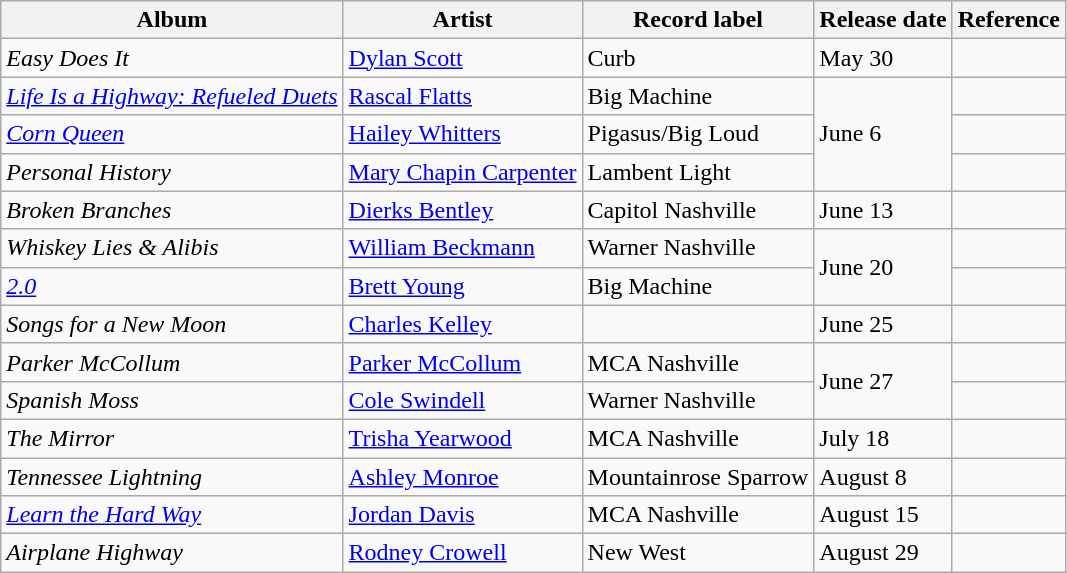<table class="wikitable sortable">
<tr>
<th>Album</th>
<th>Artist</th>
<th>Record label</th>
<th>Release date</th>
<th>Reference</th>
</tr>
<tr>
<td><em>Easy Does It</em></td>
<td><a href='#'>Dylan Scott</a></td>
<td>Curb</td>
<td>May 30</td>
<td></td>
</tr>
<tr>
<td><em><a href='#'>Life Is a Highway: Refueled Duets</a></em></td>
<td><a href='#'>Rascal Flatts</a></td>
<td>Big Machine</td>
<td rowspan="3">June 6</td>
<td></td>
</tr>
<tr>
<td><em><a href='#'>Corn Queen</a></em></td>
<td><a href='#'>Hailey Whitters</a></td>
<td>Pigasus/Big Loud</td>
<td></td>
</tr>
<tr>
<td><em>Personal History</em></td>
<td><a href='#'>Mary Chapin Carpenter</a></td>
<td>Lambent Light</td>
<td></td>
</tr>
<tr>
<td><em>Broken Branches</em></td>
<td><a href='#'>Dierks Bentley</a></td>
<td>Capitol Nashville</td>
<td>June 13</td>
<td></td>
</tr>
<tr>
<td><em>Whiskey Lies & Alibis</em></td>
<td><a href='#'>William Beckmann</a></td>
<td>Warner Nashville</td>
<td rowspan="2">June 20</td>
<td></td>
</tr>
<tr>
<td><em><a href='#'>2.0</a></em></td>
<td><a href='#'>Brett Young</a></td>
<td>Big Machine</td>
<td></td>
</tr>
<tr>
<td><em>Songs for a New Moon</em></td>
<td><a href='#'>Charles Kelley</a></td>
<td></td>
<td>June 25</td>
<td></td>
</tr>
<tr>
<td><em>Parker McCollum</em></td>
<td><a href='#'>Parker McCollum</a></td>
<td>MCA Nashville</td>
<td rowspan="2">June 27</td>
<td></td>
</tr>
<tr>
<td><em>Spanish Moss</em></td>
<td><a href='#'>Cole Swindell</a></td>
<td>Warner Nashville</td>
<td></td>
</tr>
<tr>
<td><em>The Mirror</em></td>
<td><a href='#'>Trisha Yearwood</a></td>
<td>MCA Nashville</td>
<td>July 18</td>
<td></td>
</tr>
<tr>
<td><em>Tennessee Lightning</em></td>
<td><a href='#'>Ashley Monroe</a></td>
<td>Mountainrose Sparrow</td>
<td>August 8</td>
<td></td>
</tr>
<tr>
<td><em><a href='#'>Learn the Hard Way</a></em></td>
<td><a href='#'>Jordan Davis</a></td>
<td>MCA Nashville</td>
<td>August 15</td>
<td></td>
</tr>
<tr>
<td><em>Airplane Highway</em></td>
<td><a href='#'>Rodney Crowell</a></td>
<td>New West</td>
<td>August 29</td>
<td></td>
</tr>
</table>
